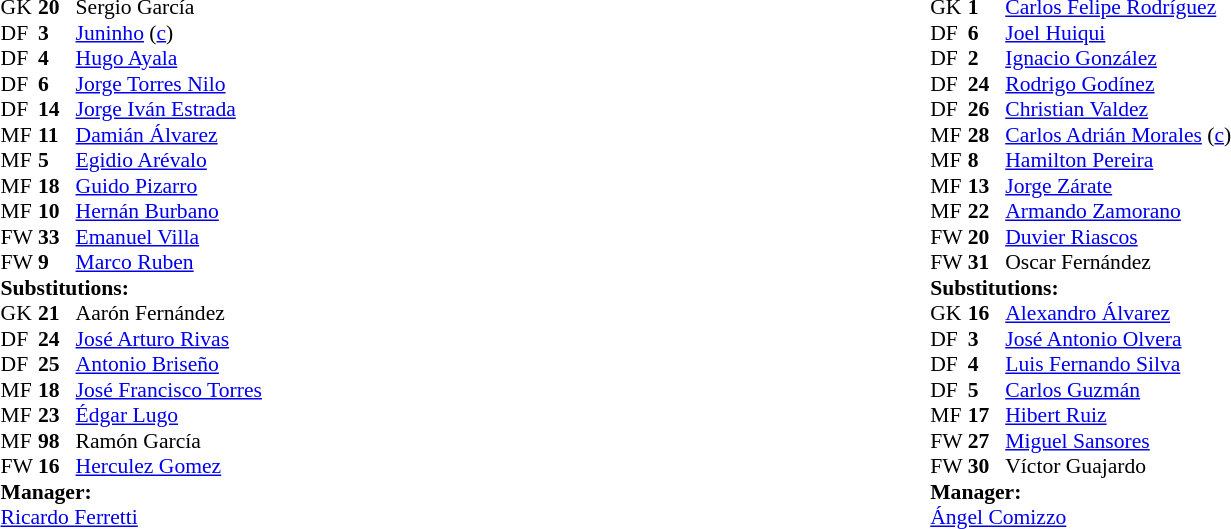<table width=100%>
<tr>
<td valign=top width=50%><br><table style="font-size:90%" cellspacing=0 cellpadding=0 align=center>
<tr>
<th width=25></th>
<th width=25></th>
</tr>
<tr>
<td>GK</td>
<td><strong>20</strong></td>
<td> Sergio García</td>
</tr>
<tr>
<td>DF</td>
<td><strong>3</strong></td>
<td> <a href='#'>Juninho</a> (<a href='#'>c</a>)</td>
</tr>
<tr>
<td>DF</td>
<td><strong>4</strong></td>
<td> <a href='#'>Hugo Ayala</a></td>
</tr>
<tr>
<td>DF</td>
<td><strong>6</strong></td>
<td> <a href='#'>Jorge Torres Nilo</a></td>
<td></td>
</tr>
<tr>
<td>DF</td>
<td><strong>14</strong></td>
<td> <a href='#'>Jorge Iván Estrada</a></td>
<td></td>
<td></td>
</tr>
<tr>
<td>MF</td>
<td><strong>11</strong></td>
<td> <a href='#'>Damián Álvarez</a></td>
<td></td>
<td></td>
</tr>
<tr>
<td>MF</td>
<td><strong>5</strong></td>
<td> <a href='#'>Egidio Arévalo</a></td>
</tr>
<tr>
<td>MF</td>
<td><strong>18</strong></td>
<td> <a href='#'>Guido Pizarro</a></td>
<td></td>
</tr>
<tr>
<td>MF</td>
<td><strong>10</strong></td>
<td> <a href='#'>Hernán Burbano</a></td>
</tr>
<tr>
<td>FW</td>
<td><strong>33</strong></td>
<td> <a href='#'>Emanuel Villa</a></td>
<td></td>
<td></td>
</tr>
<tr>
<td>FW</td>
<td><strong>9</strong></td>
<td> <a href='#'>Marco Ruben</a></td>
</tr>
<tr>
<td colspan=3><strong>Substitutions:</strong></td>
</tr>
<tr>
<td>GK</td>
<td><strong>21</strong></td>
<td> Aarón Fernández</td>
</tr>
<tr>
<td>DF</td>
<td><strong>24</strong></td>
<td> <a href='#'>José Arturo Rivas</a></td>
</tr>
<tr>
<td>DF</td>
<td><strong>25</strong></td>
<td> <a href='#'>Antonio Briseño</a></td>
</tr>
<tr>
<td>MF</td>
<td><strong>18</strong></td>
<td> <a href='#'>José Francisco Torres</a></td>
<td></td>
<td></td>
</tr>
<tr>
<td>MF</td>
<td><strong>23</strong></td>
<td> <a href='#'>Édgar Lugo</a></td>
<td></td>
<td></td>
</tr>
<tr>
<td>MF</td>
<td><strong>98</strong></td>
<td> Ramón García</td>
</tr>
<tr>
<td>FW</td>
<td><strong>16</strong></td>
<td> <a href='#'>Herculez Gomez</a></td>
<td></td>
<td></td>
</tr>
<tr>
<td colspan=3><strong>Manager:</strong></td>
</tr>
<tr>
<td colspan=4> <a href='#'>Ricardo Ferretti</a></td>
</tr>
</table>
</td>
<td valign=top></td>
<td valign=top width=50%><br><table style="font-size:90%" cellspacing=0 cellpadding=0 align=center>
<tr>
<th width=25></th>
<th width=25></th>
</tr>
<tr>
<td>GK</td>
<td><strong>1</strong></td>
<td> <a href='#'>Carlos Felipe Rodríguez</a></td>
</tr>
<tr>
<td>DF</td>
<td><strong>6</strong></td>
<td> <a href='#'>Joel Huiqui</a></td>
<td></td>
</tr>
<tr>
<td>DF</td>
<td><strong>2</strong></td>
<td> <a href='#'>Ignacio González</a></td>
<td></td>
<td></td>
</tr>
<tr>
<td>DF</td>
<td><strong>24</strong></td>
<td> <a href='#'>Rodrigo Godínez</a></td>
<td></td>
</tr>
<tr>
<td>DF</td>
<td><strong>26</strong></td>
<td> <a href='#'>Christian Valdez</a></td>
</tr>
<tr>
<td>MF</td>
<td><strong>28</strong></td>
<td> <a href='#'>Carlos Adrián Morales</a> (<a href='#'>c</a>)</td>
<td></td>
</tr>
<tr>
<td>MF</td>
<td><strong>8</strong></td>
<td> <a href='#'>Hamilton Pereira</a></td>
</tr>
<tr>
<td>MF</td>
<td><strong>13</strong></td>
<td> <a href='#'>Jorge Zárate</a></td>
<td></td>
<td></td>
</tr>
<tr>
<td>MF</td>
<td><strong>22</strong></td>
<td> <a href='#'>Armando Zamorano</a></td>
<td></td>
<td></td>
</tr>
<tr>
<td>FW</td>
<td><strong>20</strong></td>
<td> <a href='#'>Duvier Riascos</a></td>
<td></td>
</tr>
<tr>
<td>FW</td>
<td><strong>31</strong></td>
<td> Oscar Fernández</td>
<td></td>
</tr>
<tr>
</tr>
<tr>
<td colspan=3><strong>Substitutions:</strong></td>
</tr>
<tr>
<td>GK</td>
<td><strong>16</strong></td>
<td> <a href='#'>Alexandro Álvarez</a></td>
</tr>
<tr>
<td>DF</td>
<td><strong>3</strong></td>
<td> <a href='#'>José Antonio Olvera</a></td>
<td></td>
<td></td>
</tr>
<tr>
<td>DF</td>
<td><strong>4</strong></td>
<td> <a href='#'>Luis Fernando Silva</a></td>
</tr>
<tr>
<td>DF</td>
<td><strong>5</strong></td>
<td> <a href='#'>Carlos Guzmán</a></td>
<td></td>
<td></td>
</tr>
<tr>
<td>MF</td>
<td><strong>17</strong></td>
<td> <a href='#'>Hibert Ruiz</a></td>
</tr>
<tr>
<td>FW</td>
<td><strong>27</strong></td>
<td> <a href='#'>Miguel Sansores</a></td>
</tr>
<tr>
<td>FW</td>
<td><strong>30</strong></td>
<td> Víctor Guajardo</td>
<td></td>
<td></td>
</tr>
<tr>
<td colspan=3><strong>Manager:</strong></td>
</tr>
<tr>
<td colspan=4> <a href='#'>Ángel Comizzo</a></td>
</tr>
</table>
</td>
</tr>
</table>
